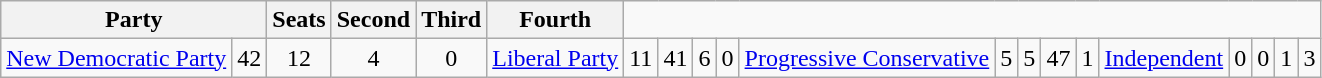<table class="wikitable">
<tr>
<th colspan=2>Party</th>
<th>Seats</th>
<th>Second</th>
<th>Third</th>
<th>Fourth</th>
</tr>
<tr>
<td><a href='#'>New Democratic Party</a></td>
<td align=center>42</td>
<td align=center>12</td>
<td align=center>4</td>
<td align=center>0<br></td>
<td><a href='#'>Liberal Party</a></td>
<td align=center>11</td>
<td align=center>41</td>
<td align=center>6</td>
<td align=center>0<br></td>
<td><a href='#'>Progressive Conservative</a></td>
<td align=center>5</td>
<td align=center>5</td>
<td align=center>47</td>
<td align=center>1<br></td>
<td><a href='#'>Independent</a></td>
<td align=center>0</td>
<td align=center>0</td>
<td align=center>1</td>
<td align=center>3</td>
</tr>
</table>
